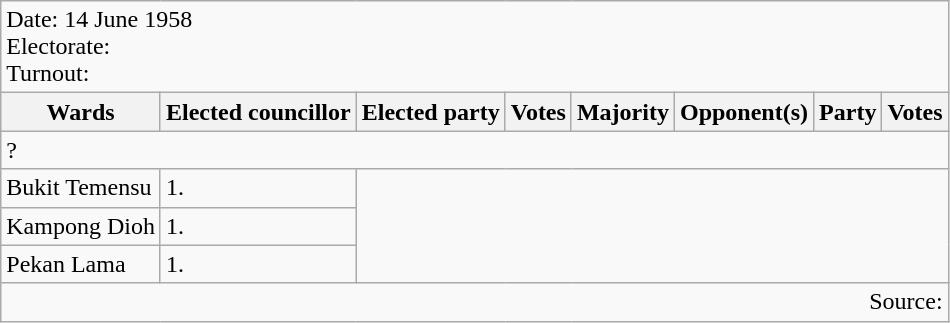<table class=wikitable>
<tr>
<td colspan=8>Date: 14 June 1958<br>Electorate: <br>Turnout:</td>
</tr>
<tr>
<th>Wards</th>
<th>Elected councillor</th>
<th>Elected party</th>
<th>Votes</th>
<th>Majority</th>
<th>Opponent(s)</th>
<th>Party</th>
<th>Votes</th>
</tr>
<tr>
<td colspan=8>? </td>
</tr>
<tr>
<td>Bukit Temensu</td>
<td>1.</td>
</tr>
<tr>
<td>Kampong Dioh</td>
<td>1.</td>
</tr>
<tr>
<td>Pekan Lama</td>
<td>1.</td>
</tr>
<tr>
<td colspan="8" style="text-align:right;">Source: </td>
</tr>
</table>
